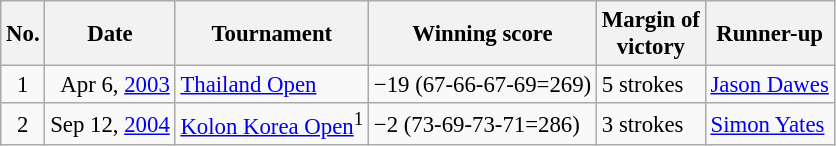<table class="wikitable" style="font-size:95%;">
<tr>
<th>No.</th>
<th>Date</th>
<th>Tournament</th>
<th>Winning score</th>
<th>Margin of<br>victory</th>
<th>Runner-up</th>
</tr>
<tr>
<td align=center>1</td>
<td align=right>Apr 6, <a href='#'>2003</a></td>
<td><a href='#'>Thailand Open</a></td>
<td>−19 (67-66-67-69=269)</td>
<td>5 strokes</td>
<td> <a href='#'>Jason Dawes</a></td>
</tr>
<tr>
<td align=center>2</td>
<td align=right>Sep 12, <a href='#'>2004</a></td>
<td><a href='#'>Kolon Korea Open</a><sup>1</sup></td>
<td>−2 (73-69-73-71=286)</td>
<td>3 strokes</td>
<td> <a href='#'>Simon Yates</a></td>
</tr>
</table>
